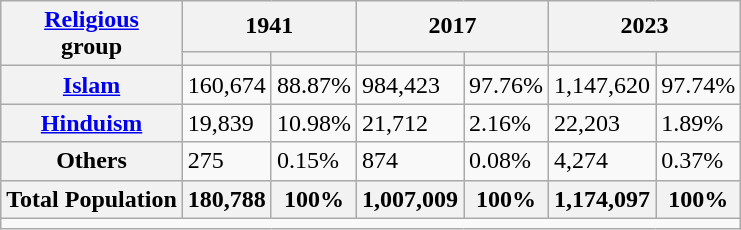<table class="wikitable sortable">
<tr>
<th rowspan="2"><a href='#'>Religious</a><br>group</th>
<th colspan="2">1941</th>
<th colspan="2">2017</th>
<th colspan="2">2023</th>
</tr>
<tr>
<th><a href='#'></a></th>
<th></th>
<th></th>
<th></th>
<th></th>
<th></th>
</tr>
<tr>
<th><a href='#'>Islam</a> </th>
<td>160,674</td>
<td>88.87%</td>
<td>984,423</td>
<td>97.76%</td>
<td>1,147,620</td>
<td>97.74%</td>
</tr>
<tr>
<th><a href='#'>Hinduism</a> </th>
<td>19,839</td>
<td>10.98%</td>
<td>21,712</td>
<td>2.16%</td>
<td>22,203</td>
<td>1.89%</td>
</tr>
<tr>
<th>Others </th>
<td>275</td>
<td>0.15%</td>
<td>874</td>
<td>0.08%</td>
<td>4,274</td>
<td>0.37%</td>
</tr>
<tr>
<th>Total Population</th>
<th>180,788</th>
<th>100%</th>
<th>1,007,009</th>
<th>100%</th>
<th>1,174,097</th>
<th>100%</th>
</tr>
<tr class="sortbottom">
<td colspan="7"></td>
</tr>
</table>
